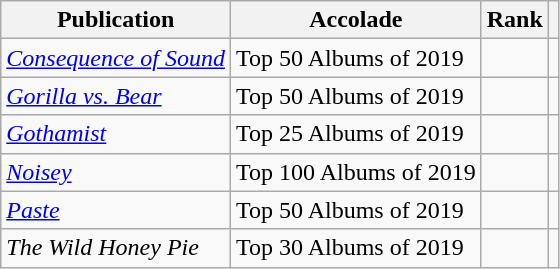<table class="wikitable sortable">
<tr>
<th>Publication</th>
<th>Accolade</th>
<th>Rank</th>
<th class="unsortable"></th>
</tr>
<tr>
<td><em><a href='#'>Consequence of Sound</a></em></td>
<td>Top 50 Albums of 2019</td>
<td></td>
<td></td>
</tr>
<tr>
<td><em><a href='#'>Gorilla vs. Bear</a></em></td>
<td>Top 50 Albums of 2019</td>
<td></td>
<td></td>
</tr>
<tr>
<td><em><a href='#'>Gothamist</a></em></td>
<td>Top 25 Albums of 2019</td>
<td></td>
<td></td>
</tr>
<tr>
<td><em><a href='#'>Noisey</a></em></td>
<td>Top 100 Albums of 2019</td>
<td></td>
<td></td>
</tr>
<tr>
<td><em><a href='#'>Paste</a></em></td>
<td>Top 50 Albums of 2019</td>
<td></td>
<td></td>
</tr>
<tr>
<td><em>The Wild Honey Pie</em></td>
<td>Top 30 Albums of 2019</td>
<td></td>
<td></td>
</tr>
</table>
